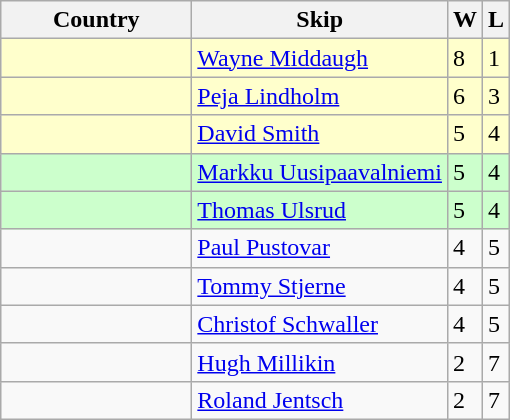<table class="wikitable">
<tr>
<th bgcolor="#efefef" width="120">Country</th>
<th bgcolor="#efefef">Skip</th>
<th bgcolor="#efefef">W</th>
<th bgcolor="#efefef">L</th>
</tr>
<tr bgcolor="#ffffcc">
<td></td>
<td><a href='#'>Wayne Middaugh</a></td>
<td>8</td>
<td>1</td>
</tr>
<tr bgcolor="#ffffcc">
<td></td>
<td><a href='#'>Peja Lindholm</a></td>
<td>6</td>
<td>3</td>
</tr>
<tr bgcolor="#ffffcc">
<td></td>
<td><a href='#'>David Smith</a></td>
<td>5</td>
<td>4</td>
</tr>
<tr bgcolor="#ccffcc">
<td></td>
<td><a href='#'>Markku Uusipaavalniemi</a></td>
<td>5</td>
<td>4</td>
</tr>
<tr bgcolor="#ccffcc">
<td></td>
<td><a href='#'>Thomas Ulsrud</a></td>
<td>5</td>
<td>4</td>
</tr>
<tr>
<td></td>
<td><a href='#'>Paul Pustovar</a></td>
<td>4</td>
<td>5</td>
</tr>
<tr>
<td></td>
<td><a href='#'>Tommy Stjerne</a></td>
<td>4</td>
<td>5</td>
</tr>
<tr>
<td></td>
<td><a href='#'>Christof Schwaller</a></td>
<td>4</td>
<td>5</td>
</tr>
<tr>
<td></td>
<td><a href='#'>Hugh Millikin</a></td>
<td>2</td>
<td>7</td>
</tr>
<tr>
<td></td>
<td><a href='#'>Roland Jentsch</a></td>
<td>2</td>
<td>7</td>
</tr>
</table>
